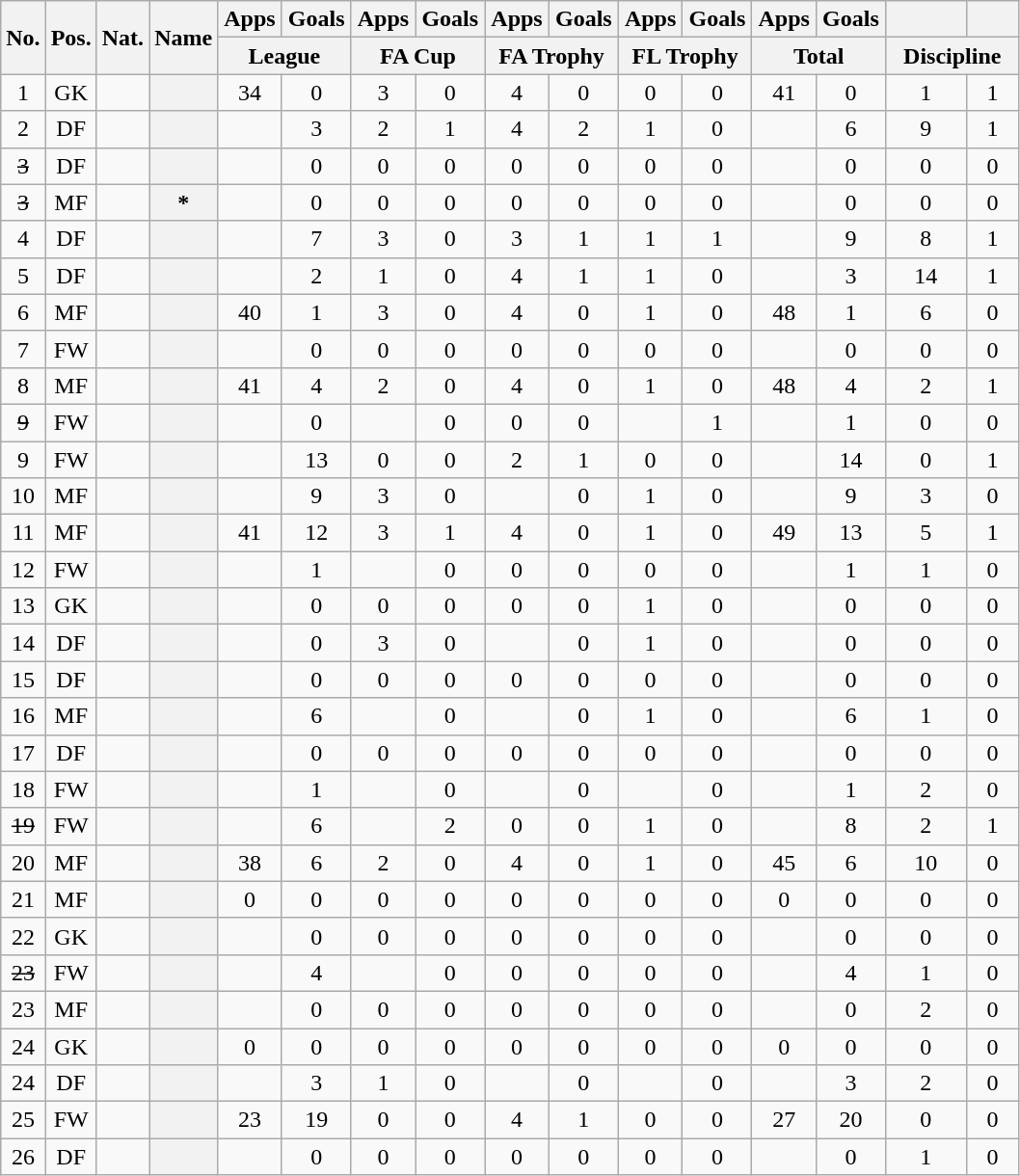<table class="wikitable sortable plainrowheaders" style="text-align:center">
<tr>
<th scope="col" rowspan="2">No.</th>
<th scope="col" rowspan="2">Pos.</th>
<th scope="col" rowspan="2">Nat.</th>
<th scope="col" rowspan="2">Name</th>
<th scope="col">Apps</th>
<th scope="col">Goals</th>
<th scope="col">Apps</th>
<th scope="col">Goals</th>
<th scope="col">Apps</th>
<th scope="col">Goals</th>
<th scope="col">Apps</th>
<th scope="col">Goals</th>
<th scope="col">Apps</th>
<th scope="col">Goals</th>
<th scope="col"></th>
<th scope="col"></th>
</tr>
<tr class="unsortable">
<th colspan="2" width="85">League</th>
<th colspan="2" width="85">FA Cup</th>
<th colspan="2" width="85">FA Trophy</th>
<th colspan="2" width="85">FL Trophy</th>
<th colspan="2" width="85">Total</th>
<th colspan="2" width="85">Discipline</th>
</tr>
<tr>
<td>1</td>
<td>GK</td>
<td></td>
<th scope="row"></th>
<td>34</td>
<td>0</td>
<td>3</td>
<td>0</td>
<td>4</td>
<td>0</td>
<td>0</td>
<td>0</td>
<td>41</td>
<td>0</td>
<td>1</td>
<td>1</td>
</tr>
<tr>
<td>2</td>
<td>DF</td>
<td></td>
<th scope="row"></th>
<td></td>
<td>3</td>
<td>2</td>
<td>1</td>
<td>4</td>
<td>2</td>
<td>1</td>
<td>0</td>
<td></td>
<td>6</td>
<td>9</td>
<td>1</td>
</tr>
<tr>
<td><s>3</s> </td>
<td>DF</td>
<td></td>
<th scope="row"></th>
<td></td>
<td>0</td>
<td>0</td>
<td>0</td>
<td>0</td>
<td>0</td>
<td>0</td>
<td>0</td>
<td></td>
<td>0</td>
<td>0</td>
<td>0</td>
</tr>
<tr>
<td><s>3</s> </td>
<td>MF</td>
<td></td>
<th scope="row"><em></em> *</th>
<td></td>
<td>0</td>
<td>0</td>
<td>0</td>
<td>0</td>
<td>0</td>
<td>0</td>
<td>0</td>
<td></td>
<td>0</td>
<td>0</td>
<td>0</td>
</tr>
<tr>
<td>4</td>
<td>DF</td>
<td></td>
<th scope="row"></th>
<td></td>
<td>7</td>
<td>3</td>
<td>0</td>
<td>3</td>
<td>1</td>
<td>1</td>
<td>1</td>
<td></td>
<td>9</td>
<td>8</td>
<td>1</td>
</tr>
<tr>
<td>5</td>
<td>DF</td>
<td></td>
<th scope="row"></th>
<td></td>
<td>2</td>
<td>1</td>
<td>0</td>
<td>4</td>
<td>1</td>
<td>1</td>
<td>0</td>
<td></td>
<td>3</td>
<td>14</td>
<td>1</td>
</tr>
<tr>
<td>6</td>
<td>MF</td>
<td></td>
<th scope="row"></th>
<td>40</td>
<td>1</td>
<td>3</td>
<td>0</td>
<td>4</td>
<td>0</td>
<td>1</td>
<td>0</td>
<td>48</td>
<td>1</td>
<td>6</td>
<td>0</td>
</tr>
<tr>
<td>7</td>
<td>FW</td>
<td></td>
<th scope="row"></th>
<td></td>
<td>0</td>
<td>0</td>
<td>0</td>
<td>0</td>
<td>0</td>
<td>0</td>
<td>0</td>
<td></td>
<td>0</td>
<td>0</td>
<td>0</td>
</tr>
<tr>
<td>8</td>
<td>MF</td>
<td></td>
<th scope="row"></th>
<td>41</td>
<td>4</td>
<td>2</td>
<td>0</td>
<td>4</td>
<td>0</td>
<td>1</td>
<td>0</td>
<td>48</td>
<td>4</td>
<td>2</td>
<td>1</td>
</tr>
<tr>
<td><s>9</s> </td>
<td>FW</td>
<td></td>
<th scope="row"></th>
<td></td>
<td>0</td>
<td></td>
<td>0</td>
<td>0</td>
<td>0</td>
<td></td>
<td>1</td>
<td></td>
<td>1</td>
<td>0</td>
<td>0</td>
</tr>
<tr>
<td>9</td>
<td>FW</td>
<td></td>
<th scope="row"></th>
<td></td>
<td>13</td>
<td>0</td>
<td>0</td>
<td>2</td>
<td>1</td>
<td>0</td>
<td>0</td>
<td></td>
<td>14</td>
<td>0</td>
<td>1</td>
</tr>
<tr>
<td>10</td>
<td>MF</td>
<td></td>
<th scope="row"></th>
<td></td>
<td>9</td>
<td>3</td>
<td>0</td>
<td></td>
<td>0</td>
<td>1</td>
<td>0</td>
<td></td>
<td>9</td>
<td>3</td>
<td>0</td>
</tr>
<tr>
<td>11</td>
<td>MF</td>
<td></td>
<th scope="row"></th>
<td>41</td>
<td>12</td>
<td>3</td>
<td>1</td>
<td>4</td>
<td>0</td>
<td>1</td>
<td>0</td>
<td>49</td>
<td>13</td>
<td>5</td>
<td>1</td>
</tr>
<tr>
<td>12</td>
<td>FW</td>
<td></td>
<th scope="row"></th>
<td></td>
<td>1</td>
<td></td>
<td>0</td>
<td>0</td>
<td>0</td>
<td>0</td>
<td>0</td>
<td></td>
<td>1</td>
<td>1</td>
<td>0</td>
</tr>
<tr>
<td>13</td>
<td>GK</td>
<td></td>
<th scope="row"></th>
<td></td>
<td>0</td>
<td>0</td>
<td>0</td>
<td>0</td>
<td>0</td>
<td>1</td>
<td>0</td>
<td></td>
<td>0</td>
<td>0</td>
<td>0</td>
</tr>
<tr>
<td>14</td>
<td>DF</td>
<td></td>
<th scope="row"></th>
<td></td>
<td>0</td>
<td>3</td>
<td>0</td>
<td></td>
<td>0</td>
<td>1</td>
<td>0</td>
<td></td>
<td>0</td>
<td>0</td>
<td>0</td>
</tr>
<tr>
<td>15</td>
<td>DF</td>
<td></td>
<th scope="row"></th>
<td></td>
<td>0</td>
<td>0</td>
<td>0</td>
<td>0</td>
<td>0</td>
<td>0</td>
<td>0</td>
<td></td>
<td>0</td>
<td>0</td>
<td>0</td>
</tr>
<tr>
<td>16</td>
<td>MF</td>
<td></td>
<th scope="row"></th>
<td></td>
<td>6</td>
<td></td>
<td>0</td>
<td></td>
<td>0</td>
<td>1</td>
<td>0</td>
<td></td>
<td>6</td>
<td>1</td>
<td>0</td>
</tr>
<tr>
<td>17</td>
<td>DF</td>
<td></td>
<th scope="row"></th>
<td></td>
<td>0</td>
<td>0</td>
<td>0</td>
<td>0</td>
<td>0</td>
<td>0</td>
<td>0</td>
<td></td>
<td>0</td>
<td>0</td>
<td>0</td>
</tr>
<tr>
<td>18</td>
<td>FW</td>
<td></td>
<th scope="row"></th>
<td></td>
<td>1</td>
<td></td>
<td>0</td>
<td></td>
<td>0</td>
<td></td>
<td>0</td>
<td></td>
<td>1</td>
<td>2</td>
<td>0</td>
</tr>
<tr>
<td><s>19</s> </td>
<td>FW</td>
<td></td>
<th scope="row"></th>
<td></td>
<td>6</td>
<td></td>
<td>2</td>
<td>0</td>
<td>0</td>
<td>1</td>
<td>0</td>
<td></td>
<td>8</td>
<td>2</td>
<td>1</td>
</tr>
<tr>
<td>20</td>
<td>MF</td>
<td></td>
<th scope="row"></th>
<td>38</td>
<td>6</td>
<td>2</td>
<td>0</td>
<td>4</td>
<td>0</td>
<td>1</td>
<td>0</td>
<td>45</td>
<td>6</td>
<td>10</td>
<td>0</td>
</tr>
<tr>
<td>21</td>
<td>MF</td>
<td></td>
<th scope="row"></th>
<td>0</td>
<td>0</td>
<td>0</td>
<td>0</td>
<td>0</td>
<td>0</td>
<td>0</td>
<td>0</td>
<td>0</td>
<td>0</td>
<td>0</td>
<td>0</td>
</tr>
<tr>
<td>22</td>
<td>GK</td>
<td></td>
<th scope="row"></th>
<td></td>
<td>0</td>
<td>0</td>
<td>0</td>
<td>0</td>
<td>0</td>
<td>0</td>
<td>0</td>
<td></td>
<td>0</td>
<td>0</td>
<td>0</td>
</tr>
<tr>
<td><s>23</s> </td>
<td>FW</td>
<td></td>
<th scope="row"></th>
<td></td>
<td>4</td>
<td></td>
<td>0</td>
<td>0</td>
<td>0</td>
<td>0</td>
<td>0</td>
<td></td>
<td>4</td>
<td>1</td>
<td>0</td>
</tr>
<tr>
<td>23</td>
<td>MF</td>
<td></td>
<th scope="row"></th>
<td></td>
<td>0</td>
<td>0</td>
<td>0</td>
<td>0</td>
<td>0</td>
<td>0</td>
<td>0</td>
<td></td>
<td>0</td>
<td>2</td>
<td>0</td>
</tr>
<tr>
<td>24</td>
<td>GK</td>
<td></td>
<th scope="row"></th>
<td>0</td>
<td>0</td>
<td>0</td>
<td>0</td>
<td>0</td>
<td>0</td>
<td>0</td>
<td>0</td>
<td>0</td>
<td>0</td>
<td>0</td>
<td>0</td>
</tr>
<tr>
<td>24</td>
<td>DF</td>
<td></td>
<th scope="row"></th>
<td></td>
<td>3</td>
<td>1</td>
<td>0</td>
<td></td>
<td>0</td>
<td></td>
<td>0</td>
<td></td>
<td>3</td>
<td>2</td>
<td>0</td>
</tr>
<tr>
<td>25</td>
<td>FW</td>
<td></td>
<th scope="row"></th>
<td>23</td>
<td>19</td>
<td>0</td>
<td>0</td>
<td>4</td>
<td>1</td>
<td>0</td>
<td>0</td>
<td>27</td>
<td>20</td>
<td>0</td>
<td>0</td>
</tr>
<tr>
<td>26</td>
<td>DF</td>
<td></td>
<th scope="row"></th>
<td></td>
<td>0</td>
<td>0</td>
<td>0</td>
<td>0</td>
<td>0</td>
<td>0</td>
<td>0</td>
<td></td>
<td>0</td>
<td>1</td>
<td>0</td>
</tr>
</table>
